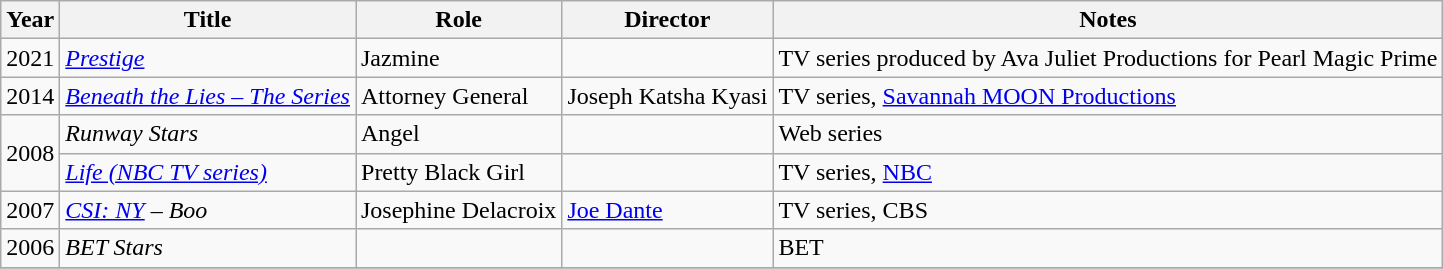<table class="wikitable">
<tr>
<th>Year</th>
<th>Title</th>
<th>Role</th>
<th>Director</th>
<th>Notes</th>
</tr>
<tr>
<td>2021</td>
<td><em><a href='#'>Prestige</a></em></td>
<td>Jazmine</td>
<td></td>
<td>TV series produced by Ava Juliet Productions for Pearl Magic Prime</td>
</tr>
<tr>
<td>2014</td>
<td><em><a href='#'>Beneath the Lies – The Series</a></em></td>
<td>Attorney General</td>
<td>Joseph Katsha Kyasi</td>
<td>TV series, <a href='#'>Savannah MOON Productions</a></td>
</tr>
<tr>
<td rowspan="2">2008</td>
<td><em>Runway Stars</em></td>
<td>Angel</td>
<td></td>
<td>Web series</td>
</tr>
<tr>
<td><em><a href='#'>Life (NBC TV series)</a></em></td>
<td>Pretty Black Girl</td>
<td></td>
<td>TV series, <a href='#'>NBC</a></td>
</tr>
<tr>
<td>2007</td>
<td><em><a href='#'>CSI: NY</a> – Boo</em></td>
<td>Josephine Delacroix</td>
<td><a href='#'>Joe Dante</a></td>
<td>TV series, CBS</td>
</tr>
<tr>
<td>2006</td>
<td><em>BET Stars</em></td>
<td></td>
<td></td>
<td>BET</td>
</tr>
<tr>
</tr>
</table>
